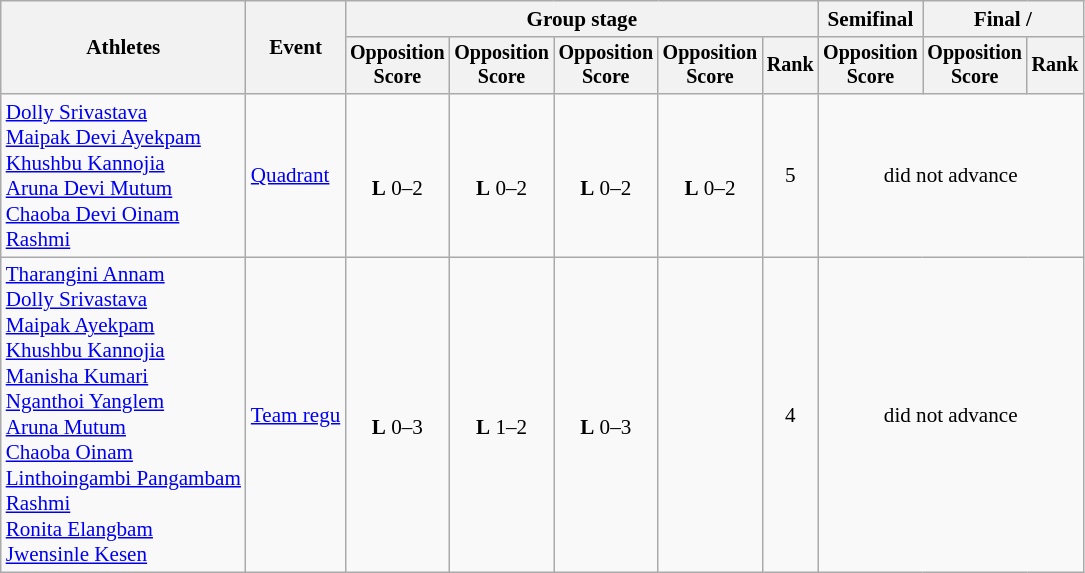<table class=wikitable style=font-size:88%;text-align:center>
<tr>
<th rowspan=2>Athletes</th>
<th rowspan=2>Event</th>
<th colspan=5>Group stage</th>
<th>Semifinal</th>
<th colspan=2>Final / </th>
</tr>
<tr style=font-size:95%>
<th>Opposition<br>Score</th>
<th>Opposition<br>Score</th>
<th>Opposition<br>Score</th>
<th>Opposition<br>Score</th>
<th>Rank</th>
<th>Opposition<br>Score</th>
<th>Opposition<br>Score</th>
<th>Rank</th>
</tr>
<tr>
<td align=left><a href='#'>Dolly Srivastava</a><br><a href='#'>Maipak Devi Ayekpam</a><br><a href='#'>Khushbu Kannojia</a><br><a href='#'>Aruna Devi Mutum</a><br><a href='#'>Chaoba Devi Oinam</a><br><a href='#'>Rashmi</a></td>
<td align=left><a href='#'>Quadrant</a></td>
<td><br><strong>L</strong> 0–2</td>
<td><br><strong>L</strong> 0–2</td>
<td><br><strong>L</strong> 0–2</td>
<td><br><strong>L</strong> 0–2</td>
<td>5</td>
<td colspan=3>did not advance</td>
</tr>
<tr>
<td align=left><a href='#'>Tharangini Annam</a><br><a href='#'>Dolly Srivastava</a><br><a href='#'>Maipak Ayekpam</a><br><a href='#'>Khushbu Kannojia</a><br><a href='#'>Manisha Kumari</a><br><a href='#'>Nganthoi Yanglem</a><br><a href='#'>Aruna Mutum</a><br><a href='#'>Chaoba Oinam</a><br><a href='#'>Linthoingambi Pangambam</a><br><a href='#'>Rashmi</a><br><a href='#'>Ronita Elangbam</a><br><a href='#'>Jwensinle Kesen</a></td>
<td align=left><a href='#'>Team regu</a></td>
<td><br><strong>L</strong> 0–3</td>
<td><br><strong>L</strong> 1–2</td>
<td><br><strong>L</strong> 0–3</td>
<td></td>
<td>4</td>
<td colspan=3>did not advance</td>
</tr>
</table>
